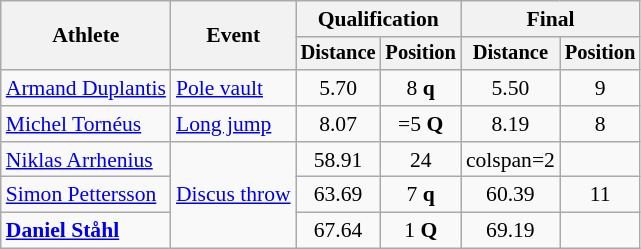<table class=wikitable style="font-size:90%">
<tr>
<th rowspan="2">Athlete</th>
<th rowspan="2">Event</th>
<th colspan="2">Qualification</th>
<th colspan="2">Final</th>
</tr>
<tr style="font-size:95%">
<th>Distance</th>
<th>Position</th>
<th>Distance</th>
<th>Position</th>
</tr>
<tr align=center>
<td align=left><a href='#'>Armand Duplantis</a></td>
<td align=left><a href='#'>Pole vault</a></td>
<td>5.70</td>
<td>8 <strong>q</strong></td>
<td>5.50</td>
<td>9</td>
</tr>
<tr align=center>
<td align=left><a href='#'>Michel Tornéus</a></td>
<td align=left><a href='#'>Long jump</a></td>
<td>8.07</td>
<td>=5 <strong>Q</strong></td>
<td>8.19</td>
<td>8</td>
</tr>
<tr align=center>
<td align=left><a href='#'>Niklas Arrhenius</a></td>
<td align=left rowspan=3><a href='#'>Discus throw</a></td>
<td>58.91</td>
<td>24</td>
<td>colspan=2 </td>
</tr>
<tr align=center>
<td align=left><a href='#'>Simon Pettersson</a></td>
<td>63.69</td>
<td>7 <strong>q</strong></td>
<td>60.39</td>
<td>11</td>
</tr>
<tr align=center>
<td align=left><strong><a href='#'>Daniel Ståhl</a></strong></td>
<td>67.64</td>
<td>1 <strong>Q</strong></td>
<td>69.19</td>
<td></td>
</tr>
</table>
